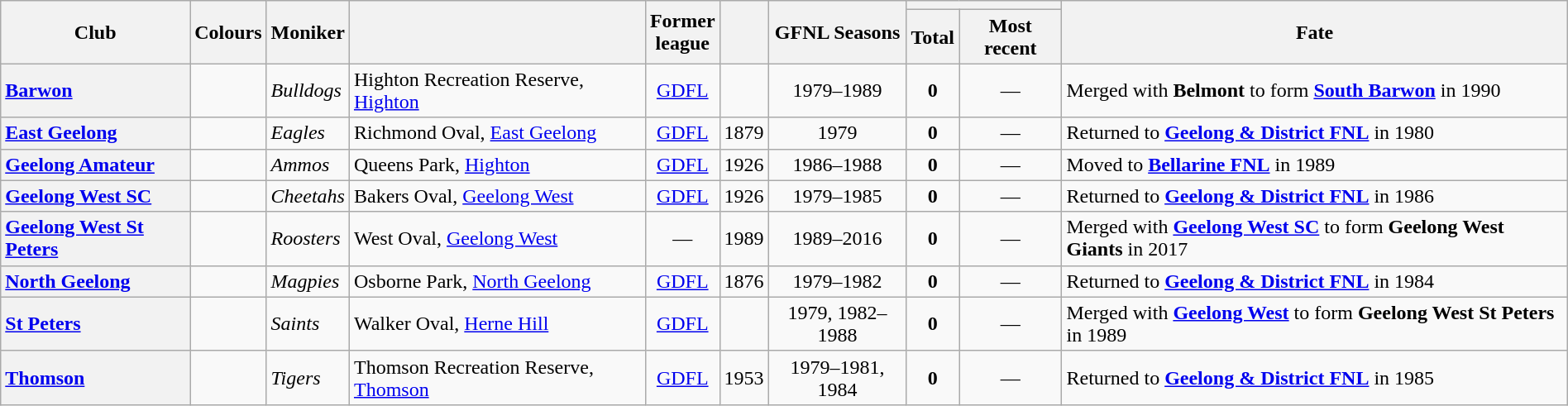<table class="wikitable sortable" style="text-align:center; width:100%">
<tr>
<th rowspan="2">Club</th>
<th rowspan="2" class="unsortable">Colours</th>
<th rowspan="2">Moniker</th>
<th rowspan="2"></th>
<th rowspan="2" class="unsortable">Former<br>league</th>
<th rowspan="2"></th>
<th rowspan="2">GFNL Seasons</th>
<th colspan="2"></th>
<th rowspan="2">Fate</th>
</tr>
<tr>
<th data-sort-type="number">Total</th>
<th>Most recent</th>
</tr>
<tr>
<th style="text-align:left"><a href='#'>Barwon</a></th>
<td></td>
<td align="left"><em>Bulldogs</em></td>
<td align="left">Highton Recreation Reserve, <a href='#'>Highton</a></td>
<td><a href='#'>GDFL</a></td>
<td></td>
<td>1979–1989</td>
<td><strong>0</strong></td>
<td>—</td>
<td align="left">Merged with <strong>Belmont</strong> to form <a href='#'><strong>South Barwon</strong></a> in 1990</td>
</tr>
<tr>
<th style="text-align:left"><a href='#'>East Geelong</a></th>
<td></td>
<td align="left"><em>Eagles</em></td>
<td align="left">Richmond Oval, <a href='#'>East Geelong</a></td>
<td><a href='#'>GDFL</a></td>
<td>1879</td>
<td>1979</td>
<td><strong>0</strong></td>
<td>—</td>
<td align="left">Returned to <a href='#'><strong>Geelong & District FNL</strong></a> in 1980</td>
</tr>
<tr>
<th style="text-align:left"><a href='#'>Geelong Amateur</a></th>
<td></td>
<td align="left"><em>Ammos</em></td>
<td align="left">Queens Park, <a href='#'>Highton</a></td>
<td><a href='#'>GDFL</a></td>
<td>1926</td>
<td>1986–1988</td>
<td><strong>0</strong></td>
<td>—</td>
<td align="left">Moved to <a href='#'><strong>Bellarine FNL</strong></a> in 1989</td>
</tr>
<tr>
<th style="text-align:left"><a href='#'>Geelong West SC</a></th>
<td></td>
<td align="left"><em>Cheetahs</em></td>
<td align="left">Bakers Oval, <a href='#'>Geelong West</a></td>
<td><a href='#'>GDFL</a></td>
<td>1926</td>
<td>1979–1985</td>
<td><strong>0</strong></td>
<td>—</td>
<td align="left">Returned to <a href='#'><strong>Geelong & District FNL</strong></a> in 1986</td>
</tr>
<tr>
<th style="text-align:left"><a href='#'>Geelong West St Peters</a></th>
<td></td>
<td align="left"><em>Roosters</em></td>
<td align="left">West Oval, <a href='#'>Geelong West</a></td>
<td>—</td>
<td>1989</td>
<td>1989–2016</td>
<td><strong>0</strong></td>
<td>—</td>
<td align="left">Merged with <a href='#'><strong>Geelong West SC</strong></a> to form <strong>Geelong West Giants</strong> in 2017</td>
</tr>
<tr>
<th style="text-align:left"><a href='#'>North Geelong</a></th>
<td></td>
<td align="left"><em>Magpies</em></td>
<td align="left">Osborne Park, <a href='#'>North Geelong</a></td>
<td><a href='#'>GDFL</a></td>
<td>1876</td>
<td>1979–1982</td>
<td><strong>0</strong></td>
<td>—</td>
<td align="left">Returned to <a href='#'><strong>Geelong & District FNL</strong></a> in 1984</td>
</tr>
<tr>
<th style="text-align:left"><a href='#'>St Peters</a></th>
<td></td>
<td align="left"><em>Saints</em></td>
<td align="left">Walker Oval, <a href='#'>Herne Hill</a></td>
<td><a href='#'>GDFL</a></td>
<td></td>
<td>1979, 1982–1988</td>
<td><strong>0</strong></td>
<td>—</td>
<td align="left">Merged with <a href='#'><strong>Geelong West</strong></a>  to form <strong>Geelong West St Peters</strong> in 1989</td>
</tr>
<tr>
<th style="text-align:left"><a href='#'>Thomson</a></th>
<td></td>
<td align="left"><em>Tigers</em></td>
<td align="left">Thomson Recreation Reserve, <a href='#'>Thomson</a></td>
<td><a href='#'>GDFL</a></td>
<td>1953</td>
<td>1979–1981, 1984</td>
<td><strong>0</strong></td>
<td>—</td>
<td align="left">Returned to <a href='#'><strong>Geelong & District FNL</strong></a> in 1985</td>
</tr>
</table>
